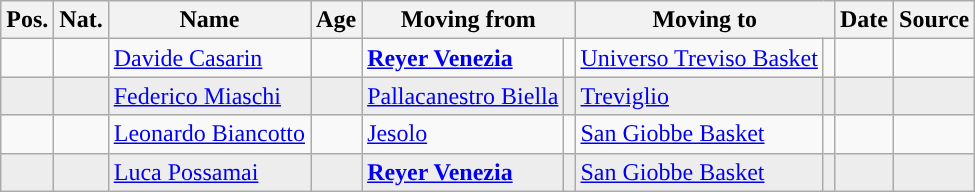<table class="wikitable sortable">
<tr>
<th>Pos.</th>
<th>Nat.</th>
<th>Name</th>
<th>Age</th>
<th colspan=2>Moving from</th>
<th colspan=2>Moving to</th>
<th>Date</th>
<th>Source</th>
</tr>
<tr>
<td></td>
<td></td>
<td><a href='#'>Davide Casarin</a></td>
<td></td>
<td><strong><a href='#'>Reyer Venezia</a></strong></td>
<td></td>
<td><a href='#'>Universo Treviso Basket</a></td>
<td></td>
<td></td>
<td></td>
</tr>
<tr style="background-color: #ededed;">
<td></td>
<td></td>
<td><a href='#'>Federico Miaschi</a></td>
<td></td>
<td><a href='#'>Pallacanestro Biella</a></td>
<td></td>
<td><a href='#'>Treviglio</a></td>
<td></td>
<td></td>
<td></td>
</tr>
<tr>
<td></td>
<td></td>
<td><a href='#'>Leonardo Biancotto</a></td>
<td></td>
<td><a href='#'>Jesolo</a></td>
<td></td>
<td><a href='#'>San Giobbe Basket</a></td>
<td></td>
<td></td>
<td></td>
</tr>
<tr style="background-color: #ededed;">
<td></td>
<td></td>
<td><a href='#'>Luca Possamai</a></td>
<td></td>
<td><strong><a href='#'>Reyer Venezia</a></strong></td>
<td></td>
<td><a href='#'>San Giobbe Basket</a></td>
<td></td>
<td></td>
<td></td>
</tr>
</table>
